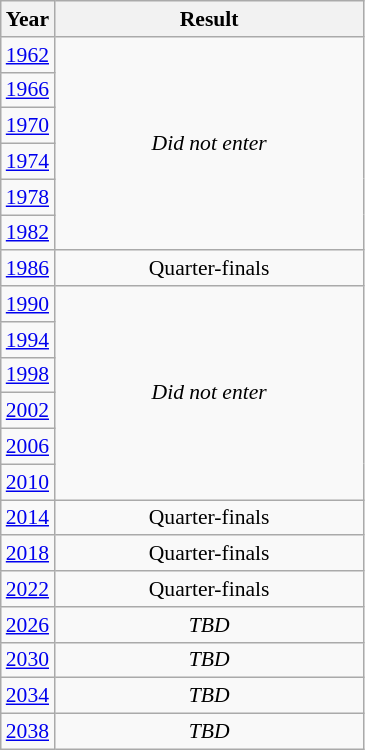<table class="wikitable" style="text-align: center; font-size:90%">
<tr>
<th>Year</th>
<th style="width:200px">Result</th>
</tr>
<tr>
<td> <a href='#'>1962</a></td>
<td rowspan="6"><em>Did not enter</em></td>
</tr>
<tr>
<td> <a href='#'>1966</a></td>
</tr>
<tr>
<td> <a href='#'>1970</a></td>
</tr>
<tr>
<td> <a href='#'>1974</a></td>
</tr>
<tr>
<td> <a href='#'>1978</a></td>
</tr>
<tr>
<td> <a href='#'>1982</a></td>
</tr>
<tr>
<td> <a href='#'>1986</a></td>
<td>Quarter-finals</td>
</tr>
<tr>
<td> <a href='#'>1990</a></td>
<td rowspan="6"><em>Did not enter</em></td>
</tr>
<tr>
<td> <a href='#'>1994</a></td>
</tr>
<tr>
<td> <a href='#'>1998</a></td>
</tr>
<tr>
<td> <a href='#'>2002</a></td>
</tr>
<tr>
<td> <a href='#'>2006</a></td>
</tr>
<tr>
<td> <a href='#'>2010</a></td>
</tr>
<tr>
<td> <a href='#'>2014</a></td>
<td>Quarter-finals</td>
</tr>
<tr>
<td> <a href='#'>2018</a></td>
<td>Quarter-finals</td>
</tr>
<tr>
<td> <a href='#'>2022</a></td>
<td>Quarter-finals</td>
</tr>
<tr>
<td> <a href='#'>2026</a></td>
<td><em>TBD</em></td>
</tr>
<tr>
<td> <a href='#'>2030</a></td>
<td><em>TBD</em></td>
</tr>
<tr>
<td> <a href='#'>2034</a></td>
<td><em>TBD</em></td>
</tr>
<tr>
<td> <a href='#'>2038</a></td>
<td><em>TBD</em></td>
</tr>
</table>
